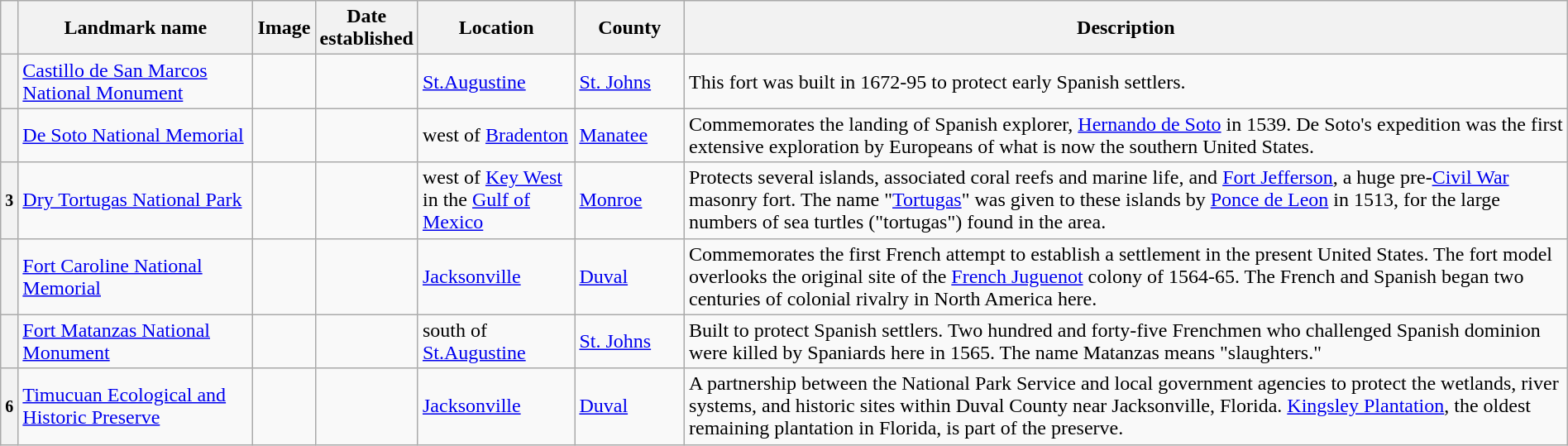<table class="wikitable sortable" style="width:100%">
<tr>
<th width="1%"></th>
<th width="15%"><strong>Landmark name</strong></th>
<th class="unsortable"><strong>Image</strong></th>
<th date><strong>Date<br>established</strong></th>
<th width="10%"><strong>Location</strong></th>
<th width="7%"><strong>County</strong></th>
<th class="unsortable"><strong>Description</strong></th>
</tr>
<tr>
<th></th>
<td><a href='#'>Castillo de San Marcos National Monument</a></td>
<td></td>
<td></td>
<td><a href='#'>St.Augustine</a></td>
<td><a href='#'>St. Johns</a></td>
<td>This fort was built in 1672-95 to protect early Spanish settlers.</td>
</tr>
<tr>
<th></th>
<td><a href='#'>De Soto National Memorial</a></td>
<td></td>
<td></td>
<td>west of <a href='#'>Bradenton</a></td>
<td><a href='#'>Manatee</a></td>
<td>Commemorates the landing of Spanish explorer, <a href='#'>Hernando de Soto</a> in 1539. De Soto's expedition was the first extensive exploration by Europeans of what is now the southern United States.</td>
</tr>
<tr>
<th><small>3</small></th>
<td><a href='#'>Dry Tortugas National Park</a></td>
<td></td>
<td></td>
<td>west of <a href='#'>Key West</a> in the <a href='#'>Gulf of Mexico</a></td>
<td><a href='#'>Monroe</a></td>
<td>Protects several islands, associated coral reefs and marine life, and <a href='#'>Fort Jefferson</a>, a huge pre-<a href='#'>Civil War</a> masonry fort. The name "<a href='#'>Tortugas</a>" was given to these islands by <a href='#'>Ponce de Leon</a> in 1513, for the large numbers of sea turtles ("tortugas") found in the area.</td>
</tr>
<tr>
<th></th>
<td><a href='#'>Fort Caroline National Memorial</a></td>
<td></td>
<td></td>
<td><a href='#'>Jacksonville</a></td>
<td><a href='#'>Duval</a></td>
<td>Commemorates the first French attempt to establish a settlement in the present United States. The fort model overlooks the original site of the <a href='#'>French Juguenot</a> colony of 1564-65. The French and Spanish began two centuries of colonial rivalry in North America here.</td>
</tr>
<tr>
<th></th>
<td><a href='#'>Fort Matanzas National Monument</a></td>
<td></td>
<td></td>
<td>south of <a href='#'>St.Augustine</a></td>
<td><a href='#'>St. Johns</a></td>
<td>Built to protect Spanish settlers. Two hundred and forty-five Frenchmen who challenged Spanish dominion were killed by Spaniards here in 1565. The name Matanzas means "slaughters."</td>
</tr>
<tr>
<th><small>6</small></th>
<td><a href='#'>Timucuan Ecological and Historic Preserve</a></td>
<td></td>
<td></td>
<td><a href='#'>Jacksonville</a></td>
<td><a href='#'>Duval</a></td>
<td>A partnership between the National Park Service and local government agencies to protect the wetlands, river systems, and historic sites within Duval County near Jacksonville, Florida. <a href='#'>Kingsley Plantation</a>, the oldest remaining plantation in Florida, is part of the preserve.</td>
</tr>
</table>
